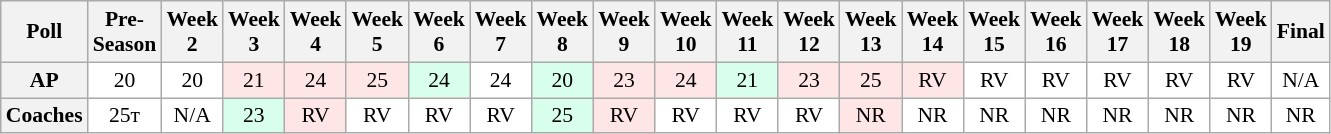<table class="wikitable" style="white-space:nowrap;font-size:90%">
<tr>
<th>Poll</th>
<th>Pre-<br>Season</th>
<th>Week<br>2</th>
<th>Week<br>3</th>
<th>Week<br>4</th>
<th>Week<br>5</th>
<th>Week<br>6</th>
<th>Week<br>7</th>
<th>Week<br>8</th>
<th>Week<br>9</th>
<th>Week<br>10</th>
<th>Week<br>11</th>
<th>Week<br>12</th>
<th>Week<br>13</th>
<th>Week<br>14</th>
<th>Week<br>15</th>
<th>Week<br>16</th>
<th>Week<br>17</th>
<th>Week<br>18</th>
<th>Week<br>19</th>
<th>Final</th>
</tr>
<tr style="text-align:center;">
<th>AP</th>
<td style="background:#FFF;">20</td>
<td style="background:#FFF;">20</td>
<td style="background:#FFE6E6;">21</td>
<td style="background:#FFE6E6;">24</td>
<td style="background:#FFE6E6;">25</td>
<td style="background:#D8FFEB;">24</td>
<td style="background:#FFF;">24</td>
<td style="background:#D8FFEB;">20</td>
<td style="background:#FFE6E6;">23</td>
<td style="background:#FFE6E6;">24</td>
<td style="background:#D8FFEB;">21</td>
<td style="background:#FFE6E6;">23</td>
<td style="background:#FFE6E6;">25</td>
<td style="background:#FFE6E6;">RV</td>
<td style="background:#FFF;">RV</td>
<td style="background:#FFF;">RV</td>
<td style="background:#FFF;">RV</td>
<td style="background:#FFF;">RV</td>
<td style="background:#FFF;">RV</td>
<td style="background:#FFF;">N/A</td>
</tr>
<tr style="text-align:center;">
<th>Coaches</th>
<td style="background:#FFF;">25т</td>
<td style="background:#FFF;">N/A</td>
<td style="background:#D8FFEB;">23</td>
<td style="background:#FFE6E6;">RV</td>
<td style="background:#FFF;">RV</td>
<td style="background:#FFF;">RV</td>
<td style="background:#FFF;">RV</td>
<td style="background:#D8FFEB;">25</td>
<td style="background:#FFE6E6;">RV</td>
<td style="background:#FFF;">RV</td>
<td style="background:#FFF;">RV</td>
<td style="background:#FFF;">RV</td>
<td style="background:#FFE6E6;">NR</td>
<td style="background:#FFF;">NR</td>
<td style="background:#FFF;">NR</td>
<td style="background:#FFF;">NR</td>
<td style="background:#FFF;">NR</td>
<td style="background:#FFF;">NR</td>
<td style="background:#FFF;">NR</td>
<td style="background:#FFF;">NR</td>
</tr>
</table>
